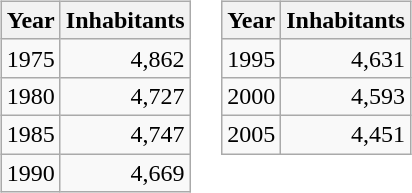<table>
<tr>
<td><br><table class="wikitable">
<tr>
<th>Year</th>
<th>Inhabitants</th>
</tr>
<tr>
<td>1975</td>
<td style="text-align:right;">4,862</td>
</tr>
<tr>
<td>1980</td>
<td style="text-align:right;">4,727</td>
</tr>
<tr>
<td>1985</td>
<td style="text-align:right;">4,747</td>
</tr>
<tr>
<td>1990</td>
<td style="text-align:right;">4,669</td>
</tr>
</table>
</td>
<td style="vertical-align:top;"><br><table class="wikitable">
<tr>
<th>Year</th>
<th>Inhabitants</th>
</tr>
<tr>
<td>1995</td>
<td style="text-align:right;">4,631</td>
</tr>
<tr>
<td>2000</td>
<td style="text-align:right;">4,593</td>
</tr>
<tr>
<td>2005</td>
<td style="text-align:right;">4,451</td>
</tr>
</table>
</td>
</tr>
</table>
